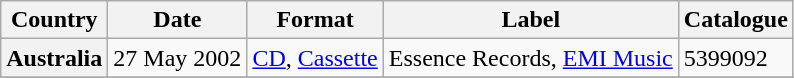<table class="wikitable plainrowheaders">
<tr>
<th scope="col">Country</th>
<th scope="col">Date</th>
<th scope="col">Format</th>
<th scope="col">Label</th>
<th scope="col">Catalogue</th>
</tr>
<tr>
<th scope="row">Australia</th>
<td>27 May 2002</td>
<td><a href='#'>CD</a>, <a href='#'>Cassette</a></td>
<td>Essence Records, <a href='#'>EMI Music</a></td>
<td>5399092</td>
</tr>
<tr>
</tr>
</table>
